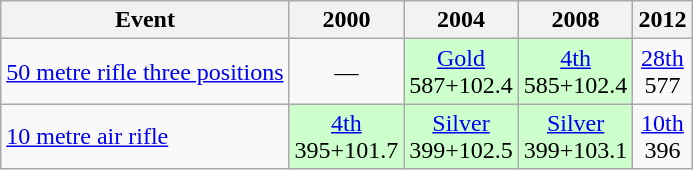<table class="wikitable" style="text-align: center">
<tr>
<th>Event</th>
<th>2000</th>
<th>2004</th>
<th>2008</th>
<th>2012</th>
</tr>
<tr>
<td align=left><a href='#'>50 metre rifle three positions</a></td>
<td>—</td>
<td style="background: #ccffcc"> <a href='#'>Gold</a><br>587+102.4</td>
<td style="background: #ccffcc"><a href='#'>4th</a><br>585+102.4</td>
<td><a href='#'>28th</a><br>577</td>
</tr>
<tr>
<td align=left><a href='#'>10 metre air rifle</a></td>
<td style="background: #ccffcc"><a href='#'>4th</a><br>395+101.7</td>
<td style="background: #ccffcc"> <a href='#'>Silver</a><br>399+102.5</td>
<td style="background: #ccffcc"> <a href='#'>Silver</a><br>399+103.1</td>
<td><a href='#'>10th</a><br>396</td>
</tr>
</table>
